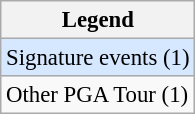<table class="wikitable" style="font-size:95%;">
<tr>
<th>Legend</th>
</tr>
<tr style="background:#D6E8FF;">
<td>Signature events (1)</td>
</tr>
<tr>
<td>Other PGA Tour (1)</td>
</tr>
</table>
